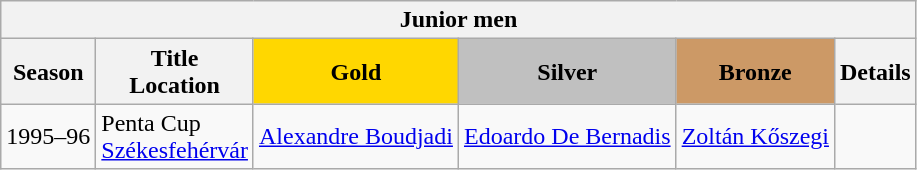<table class="wikitable">
<tr>
<th colspan=6>Junior men</th>
</tr>
<tr>
<th>Season</th>
<th>Title <br>Location</th>
<td align=center bgcolor=gold><strong>Gold</strong></td>
<td align=center bgcolor=silver><strong>Silver</strong></td>
<td align=center bgcolor=cc9966><strong>Bronze</strong></td>
<th>Details</th>
</tr>
<tr>
<td>1995–96</td>
<td>Penta Cup <br><a href='#'>Székesfehérvár</a></td>
<td> <a href='#'>Alexandre Boudjadi</a></td>
<td> <a href='#'>Edoardo De Bernadis</a></td>
<td> <a href='#'>Zoltán Kőszegi</a></td>
<td></td>
</tr>
</table>
